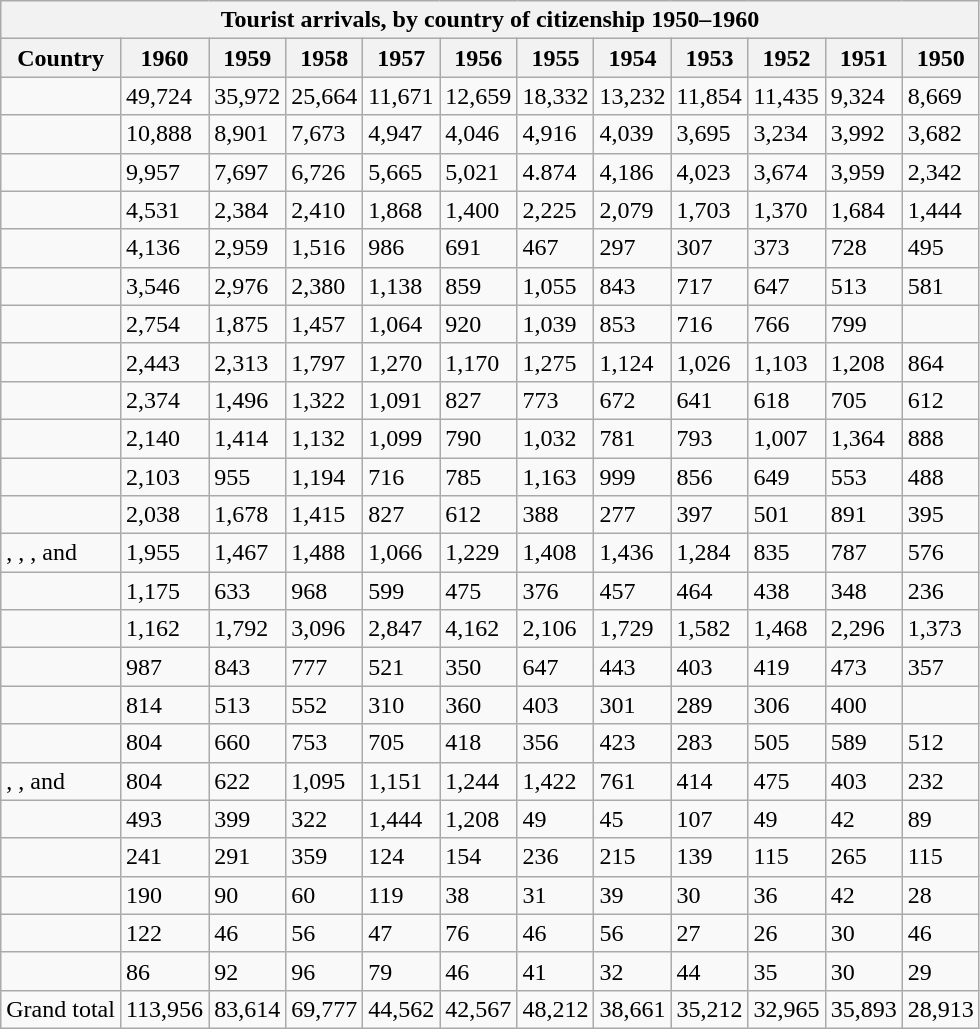<table class="wikitable sortable mw-collapsible mw-collapsed">
<tr>
<th colspan="12">Tourist arrivals, by country of citizenship 1950–1960</th>
</tr>
<tr>
<th>Country</th>
<th>1960</th>
<th>1959</th>
<th>1958</th>
<th>1957</th>
<th>1956</th>
<th>1955</th>
<th>1954</th>
<th>1953</th>
<th>1952</th>
<th>1951</th>
<th>1950</th>
</tr>
<tr>
<td></td>
<td> 49,724</td>
<td> 35,972</td>
<td> 25,664</td>
<td> 11,671</td>
<td> 12,659</td>
<td> 18,332</td>
<td> 13,232</td>
<td> 11,854</td>
<td> 11,435</td>
<td> 9,324</td>
<td>8,669</td>
</tr>
<tr>
<td></td>
<td> 10,888</td>
<td> 8,901</td>
<td> 7,673</td>
<td> 4,947</td>
<td> 4,046</td>
<td> 4,916</td>
<td> 4,039</td>
<td> 3,695</td>
<td> 3,234</td>
<td> 3,992</td>
<td>3,682</td>
</tr>
<tr>
<td></td>
<td> 9,957</td>
<td> 7,697</td>
<td> 6,726</td>
<td> 5,665</td>
<td> 5,021</td>
<td> 4.874</td>
<td> 4,186</td>
<td> 4,023</td>
<td> 3,674</td>
<td> 3,959</td>
<td>2,342</td>
</tr>
<tr>
<td></td>
<td> 4,531</td>
<td> 2,384</td>
<td> 2,410</td>
<td> 1,868</td>
<td> 1,400</td>
<td> 2,225</td>
<td> 2,079</td>
<td> 1,703</td>
<td> 1,370</td>
<td> 1,684</td>
<td>1,444</td>
</tr>
<tr>
<td></td>
<td> 4,136</td>
<td> 2,959</td>
<td> 1,516</td>
<td> 986</td>
<td> 691</td>
<td> 467</td>
<td> 297</td>
<td> 307</td>
<td> 373</td>
<td> 728</td>
<td>495</td>
</tr>
<tr>
<td></td>
<td> 3,546</td>
<td> 2,976</td>
<td> 2,380</td>
<td> 1,138</td>
<td> 859</td>
<td> 1,055</td>
<td> 843</td>
<td> 717</td>
<td> 647</td>
<td> 513</td>
<td>581</td>
</tr>
<tr>
<td></td>
<td> 2,754</td>
<td> 1,875</td>
<td> 1,457</td>
<td> 1,064</td>
<td> 920</td>
<td> 1,039</td>
<td> 853</td>
<td> 716</td>
<td> 766</td>
<td>799</td>
<td></td>
</tr>
<tr>
<td></td>
<td> 2,443</td>
<td> 2,313</td>
<td> 1,797</td>
<td> 1,270</td>
<td> 1,170</td>
<td> 1,275</td>
<td> 1,124</td>
<td> 1,026</td>
<td> 1,103</td>
<td> 1,208</td>
<td>864</td>
</tr>
<tr>
<td></td>
<td> 2,374</td>
<td> 1,496</td>
<td> 1,322</td>
<td> 1,091</td>
<td> 827</td>
<td> 773</td>
<td> 672</td>
<td> 641</td>
<td> 618</td>
<td> 705</td>
<td>612</td>
</tr>
<tr>
<td></td>
<td> 2,140</td>
<td> 1,414</td>
<td> 1,132</td>
<td> 1,099</td>
<td> 790</td>
<td> 1,032</td>
<td> 781</td>
<td> 793</td>
<td> 1,007</td>
<td> 1,364</td>
<td>888</td>
</tr>
<tr>
<td></td>
<td> 2,103</td>
<td> 955</td>
<td> 1,194</td>
<td> 716</td>
<td> 785</td>
<td> 1,163</td>
<td> 999</td>
<td> 856</td>
<td> 649</td>
<td> 553</td>
<td>488</td>
</tr>
<tr>
<td></td>
<td> 2,038</td>
<td> 1,678</td>
<td> 1,415</td>
<td> 827</td>
<td> 612</td>
<td> 388</td>
<td> 277</td>
<td> 397</td>
<td> 501</td>
<td> 891</td>
<td>395</td>
</tr>
<tr>
<td>, , , and </td>
<td> 1,955</td>
<td> 1,467</td>
<td> 1,488</td>
<td> 1,066</td>
<td> 1,229</td>
<td> 1,408</td>
<td> 1,436</td>
<td> 1,284</td>
<td> 835</td>
<td> 787</td>
<td>576</td>
</tr>
<tr>
<td></td>
<td> 1,175</td>
<td> 633</td>
<td> 968</td>
<td> 599</td>
<td> 475</td>
<td> 376</td>
<td> 457</td>
<td> 464</td>
<td> 438</td>
<td> 348</td>
<td>236</td>
</tr>
<tr>
<td></td>
<td> 1,162</td>
<td> 1,792</td>
<td> 3,096</td>
<td> 2,847</td>
<td> 4,162</td>
<td> 2,106</td>
<td> 1,729</td>
<td> 1,582</td>
<td> 1,468</td>
<td> 2,296</td>
<td>1,373</td>
</tr>
<tr>
<td></td>
<td> 987</td>
<td> 843</td>
<td> 777</td>
<td> 521</td>
<td> 350</td>
<td> 647</td>
<td> 443</td>
<td> 403</td>
<td> 419</td>
<td> 473</td>
<td>357</td>
</tr>
<tr>
<td></td>
<td> 814</td>
<td> 513</td>
<td> 552</td>
<td> 310</td>
<td> 360</td>
<td> 403</td>
<td> 301</td>
<td> 289</td>
<td> 306</td>
<td>400</td>
<td></td>
</tr>
<tr>
<td></td>
<td> 804</td>
<td> 660</td>
<td> 753</td>
<td> 705</td>
<td> 418</td>
<td> 356</td>
<td> 423</td>
<td> 283</td>
<td> 505</td>
<td> 589</td>
<td>512</td>
</tr>
<tr>
<td>, , and </td>
<td> 804</td>
<td> 622</td>
<td> 1,095</td>
<td> 1,151</td>
<td> 1,244</td>
<td> 1,422</td>
<td> 761</td>
<td> 414</td>
<td> 475</td>
<td> 403</td>
<td>232</td>
</tr>
<tr>
<td></td>
<td> 493</td>
<td> 399</td>
<td> 322</td>
<td> 1,444</td>
<td> 1,208</td>
<td> 49</td>
<td> 45</td>
<td> 107</td>
<td> 49</td>
<td> 42</td>
<td>89</td>
</tr>
<tr>
<td></td>
<td> 241</td>
<td> 291</td>
<td> 359</td>
<td> 124</td>
<td> 154</td>
<td> 236</td>
<td> 215</td>
<td> 139</td>
<td> 115</td>
<td> 265</td>
<td>115</td>
</tr>
<tr>
<td></td>
<td> 190</td>
<td> 90</td>
<td> 60</td>
<td> 119</td>
<td> 38</td>
<td> 31</td>
<td> 39</td>
<td> 30</td>
<td> 36</td>
<td> 42</td>
<td>28</td>
</tr>
<tr>
<td></td>
<td> 122</td>
<td> 46</td>
<td> 56</td>
<td> 47</td>
<td> 76</td>
<td> 46</td>
<td> 56</td>
<td> 27</td>
<td> 26</td>
<td> 30</td>
<td>46</td>
</tr>
<tr>
<td></td>
<td> 86</td>
<td> 92</td>
<td> 96</td>
<td> 79</td>
<td> 46</td>
<td> 41</td>
<td> 32</td>
<td> 44</td>
<td> 35</td>
<td> 30</td>
<td>29</td>
</tr>
<tr>
<td>Grand total</td>
<td> 113,956</td>
<td> 83,614</td>
<td> 69,777</td>
<td> 44,562</td>
<td> 42,567</td>
<td> 48,212</td>
<td> 38,661</td>
<td> 35,212</td>
<td> 32,965</td>
<td> 35,893</td>
<td>28,913</td>
</tr>
</table>
